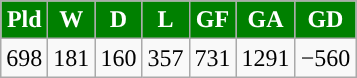<table class="wikitable" style="text-align:center;">
<tr>
<th style="background-color:#008000; color:white; ">Pld</th>
<th style="background-color:#008000; color:white; ">W</th>
<th style="background-color:#008000; color:white; ">D</th>
<th style="background-color:#008000; color:white; ">L</th>
<th style="background-color:#008000; color:white; ">GF</th>
<th style="background-color:#008000; color:white; ">GA</th>
<th style="background-color:#008000; color:white; ">GD</th>
</tr>
<tr>
<td>698</td>
<td>181</td>
<td>160</td>
<td>357</td>
<td>731</td>
<td>1291</td>
<td>−560</td>
</tr>
</table>
